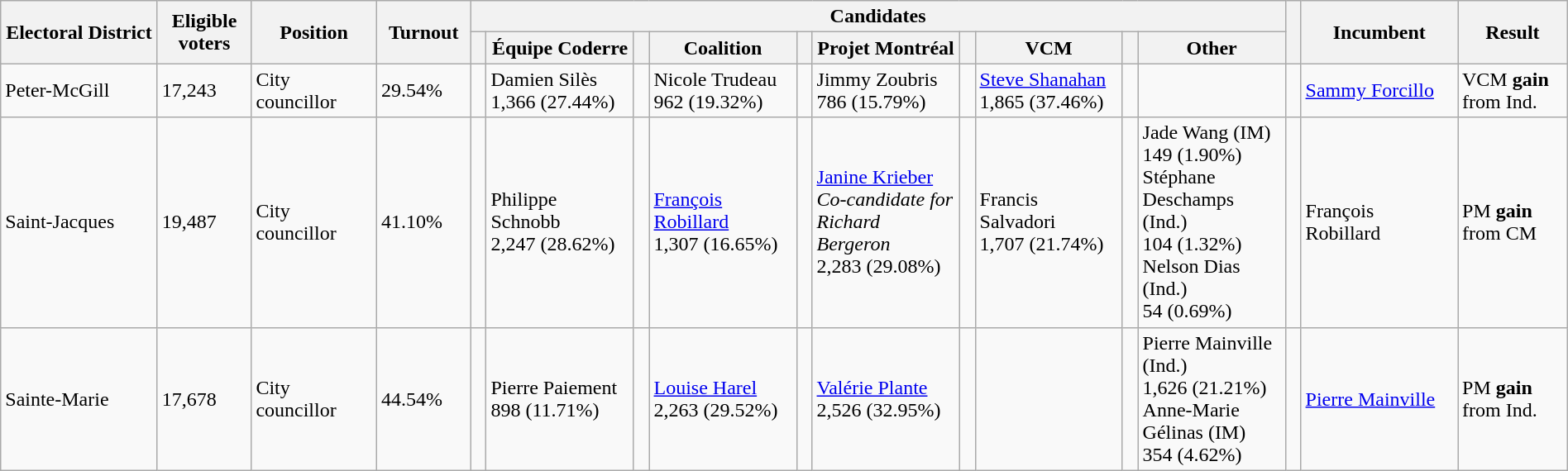<table class="wikitable" width="100%">
<tr>
<th width=10% rowspan=2>Electoral District</th>
<th width=6% rowspan=2>Eligible voters</th>
<th width=8% rowspan=2>Position</th>
<th width=6% rowspan=2>Turnout</th>
<th colspan=10>Candidates</th>
<th width=1% rowspan=2> </th>
<th width=10% rowspan=2>Incumbent</th>
<th width=9% rowspan=2>Result</th>
</tr>
<tr>
<th width=1% > </th>
<th width=9.4% >Équipe Coderre</th>
<th width=1% > </th>
<th width=9.4% >Coalition</th>
<th width=1% > </th>
<th width=9.4% ><span>Projet Montréal</span></th>
<th width=1% > </th>
<th width=9.4% >VCM</th>
<th width=1% > </th>
<th width=9.4% >Other</th>
</tr>
<tr>
<td>Peter-McGill</td>
<td>17,243</td>
<td>City councillor</td>
<td>29.54%</td>
<td></td>
<td>Damien Silès<br>1,366 (27.44%)</td>
<td></td>
<td>Nicole Trudeau<br>962 (19.32%)</td>
<td></td>
<td>Jimmy Zoubris<br>786 (15.79%)</td>
<td></td>
<td><a href='#'>Steve Shanahan</a><br>1,865 (37.46%)</td>
<td></td>
<td></td>
<td> </td>
<td><a href='#'>Sammy Forcillo</a></td>
<td>VCM <strong>gain</strong> from Ind.</td>
</tr>
<tr>
<td>Saint-Jacques</td>
<td>19,487</td>
<td>City councillor</td>
<td>41.10%</td>
<td></td>
<td>Philippe Schnobb<br>2,247 (28.62%)</td>
<td></td>
<td><a href='#'>François Robillard</a><br>1,307 (16.65%)</td>
<td></td>
<td><a href='#'>Janine Krieber</a><br><em>Co-candidate for Richard Bergeron</em><br>2,283 (29.08%)</td>
<td></td>
<td>Francis Salvadori<br>1,707 (21.74%)</td>
<td></td>
<td>Jade Wang (IM)<br>149 (1.90%)<br>Stéphane Deschamps (Ind.)<br>104 (1.32%)<br>Nelson Dias (Ind.)<br>54 (0.69%)</td>
<td> </td>
<td>François Robillard</td>
<td>PM <strong>gain</strong> from CM</td>
</tr>
<tr>
<td>Sainte-Marie</td>
<td>17,678</td>
<td>City councillor</td>
<td>44.54%</td>
<td></td>
<td>Pierre Paiement<br>898 (11.71%)</td>
<td></td>
<td><a href='#'>Louise Harel</a><br>2,263 (29.52%)</td>
<td></td>
<td><a href='#'>Valérie Plante</a><br>2,526 (32.95%)</td>
<td></td>
<td></td>
<td></td>
<td>Pierre Mainville (Ind.)<br>1,626 (21.21%)<br>Anne-Marie Gélinas (IM)<br>354 (4.62%)</td>
<td> </td>
<td><a href='#'>Pierre Mainville</a></td>
<td>PM <strong>gain</strong> from Ind.</td>
</tr>
</table>
